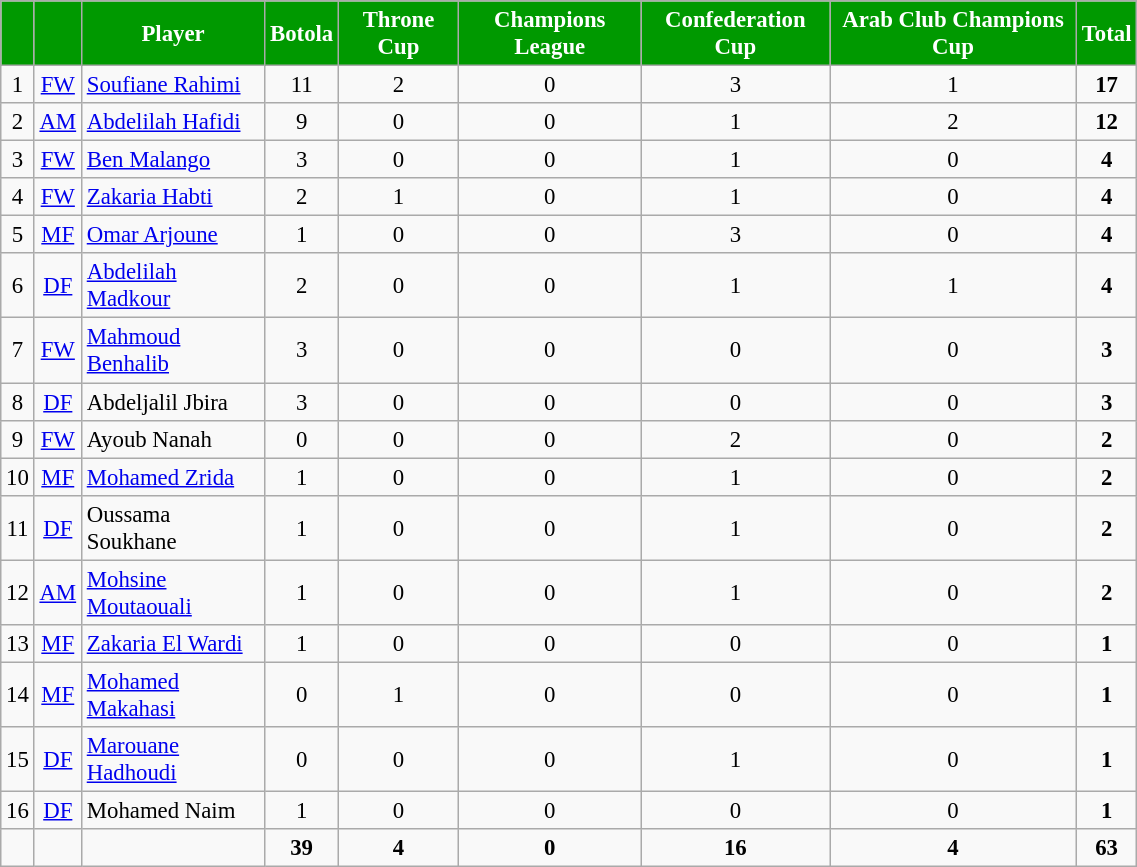<table class="wikitable" style="width:60%; text-align:center; font-size:95%; text-align:centre;">
<tr>
<th style="background:#009900; color:white;"></th>
<th style="background:#009900; color:white;"></th>
<th style="background:#009900; color:white;">Player</th>
<th style="background:#009900; color:white;">Botola</th>
<th style="background:#009900; color:white;">Throne Cup</th>
<th style="background:#009900; color:white;">Champions League</th>
<th style="background:#009900; color:white;">Confederation Cup</th>
<th style="background:#009900; color:white;">Arab Club Champions Cup</th>
<th style="background:#009900; color:white;">Total</th>
</tr>
<tr>
<td rowspan="-">1</td>
<td><a href='#'>FW</a></td>
<td style="text-align:left;"> <a href='#'>Soufiane Rahimi</a></td>
<td>11</td>
<td rowspan="-">2</td>
<td rowspan="-">0</td>
<td rowspan="-">3</td>
<td>1</td>
<td><strong>17</strong></td>
</tr>
<tr>
<td rowspan="-">2</td>
<td><a href='#'>AM</a></td>
<td style="text-align:left;"> <a href='#'>Abdelilah Hafidi</a></td>
<td rowspan="-">9</td>
<td rowspan="-">0</td>
<td rowspan="-">0</td>
<td rowspan="-">1</td>
<td>2</td>
<td><strong>12</strong></td>
</tr>
<tr>
<td rowspan="-">3</td>
<td><a href='#'>FW</a></td>
<td style="text-align:left;"> <a href='#'>Ben Malango</a></td>
<td rowspan="-">3</td>
<td rowspan="-">0</td>
<td rowspan="-">0</td>
<td rowspan="-">1</td>
<td>0</td>
<td><strong>4</strong></td>
</tr>
<tr>
<td rowspan="-">4</td>
<td><a href='#'>FW</a></td>
<td style="text-align:left;"> <a href='#'>Zakaria Habti</a></td>
<td rowspan="-">2</td>
<td rowspan="-">1</td>
<td rowspan="-">0</td>
<td>1</td>
<td>0</td>
<td><strong>4</strong></td>
</tr>
<tr>
<td rowspan="-">5</td>
<td><a href='#'>MF</a></td>
<td style="text-align:left;"> <a href='#'>Omar Arjoune</a></td>
<td rowspan="-">1</td>
<td rowspan="-">0</td>
<td rowspan="-">0</td>
<td rowspan="-">3</td>
<td>0</td>
<td><strong>4</strong></td>
</tr>
<tr>
<td rowspan="-">6</td>
<td><a href='#'>DF</a></td>
<td style="text-align:left;"> <a href='#'>Abdelilah Madkour</a></td>
<td rowspan="-">2</td>
<td rowspan="-">0</td>
<td rowspan="-">0</td>
<td rowspan="-">1</td>
<td>1</td>
<td><strong>4</strong></td>
</tr>
<tr>
<td rowspan="-">7</td>
<td><a href='#'>FW</a></td>
<td style="text-align:left;"> <a href='#'>Mahmoud Benhalib</a></td>
<td rowspan="-">3</td>
<td rowspan="-">0</td>
<td rowspan="-">0</td>
<td>0</td>
<td>0</td>
<td><strong>3</strong></td>
</tr>
<tr>
<td rowspan="-">8</td>
<td><a href='#'>DF</a></td>
<td style="text-align:left;"> Abdeljalil Jbira</td>
<td rowspan="-">3</td>
<td rowspan="-">0</td>
<td rowspan="-">0</td>
<td rowspan="-">0</td>
<td>0</td>
<td><strong>3</strong></td>
</tr>
<tr>
<td rowspan="-">9</td>
<td><a href='#'>FW</a></td>
<td style="text-align:left;"> Ayoub Nanah</td>
<td rowspan="-">0</td>
<td rowspan="-">0</td>
<td rowspan="-">0</td>
<td rowspan="-">2</td>
<td>0</td>
<td><strong>2</strong></td>
</tr>
<tr>
<td rowspan="-">10</td>
<td><a href='#'>MF</a></td>
<td style="text-align:left;"> <a href='#'>Mohamed Zrida</a></td>
<td rowspan="-">1</td>
<td rowspan="-">0</td>
<td rowspan="-">0</td>
<td rowspan="-">1</td>
<td>0</td>
<td><strong>2</strong></td>
</tr>
<tr>
<td rowspan="-">11</td>
<td><a href='#'>DF</a></td>
<td style="text-align:left;"> Oussama Soukhane</td>
<td rowspan="-">1</td>
<td rowspan="-">0</td>
<td rowspan="-">0</td>
<td rowspan="-">1</td>
<td>0</td>
<td><strong>2</strong></td>
</tr>
<tr>
<td rowspan="-">12</td>
<td><a href='#'>AM</a></td>
<td style="text-align:left;"> <a href='#'>Mohsine Moutaouali</a></td>
<td rowspan="-">1</td>
<td rowspan="-">0</td>
<td rowspan="-">0</td>
<td rowspan="-">1</td>
<td>0</td>
<td><strong>2</strong></td>
</tr>
<tr>
<td rowspan="-">13</td>
<td><a href='#'>MF</a></td>
<td style="text-align:left;"> <a href='#'>Zakaria El Wardi</a></td>
<td rowspan="-">1</td>
<td rowspan="-">0</td>
<td rowspan="-">0</td>
<td rowspan="-">0</td>
<td>0</td>
<td><strong>1</strong></td>
</tr>
<tr>
<td>14</td>
<td><a href='#'>MF</a></td>
<td style="text-align:left;"> <a href='#'>Mohamed Makahasi</a></td>
<td>0</td>
<td>1</td>
<td>0</td>
<td>0</td>
<td>0</td>
<td><strong>1</strong></td>
</tr>
<tr>
<td>15</td>
<td><a href='#'>DF</a></td>
<td style="text-align:left;"> <a href='#'>Marouane Hadhoudi</a></td>
<td>0</td>
<td>0</td>
<td>0</td>
<td>1</td>
<td>0</td>
<td><strong>1</strong></td>
</tr>
<tr>
<td>16</td>
<td><a href='#'>DF</a></td>
<td style="text-align:left;"> Mohamed Naim</td>
<td>1</td>
<td>0</td>
<td>0</td>
<td>0</td>
<td>0</td>
<td><strong>1</strong></td>
</tr>
<tr>
<td></td>
<td></td>
<td></td>
<td><strong>39</strong></td>
<td><strong>4</strong></td>
<td><strong>0</strong></td>
<td><strong>16</strong></td>
<td><strong>4</strong></td>
<td><strong>63</strong></td>
</tr>
</table>
